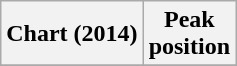<table class="wikitable plainrowheaders" style="text-align:center">
<tr>
<th scope="col">Chart (2014)</th>
<th scope="col">Peak<br>position</th>
</tr>
<tr>
</tr>
</table>
